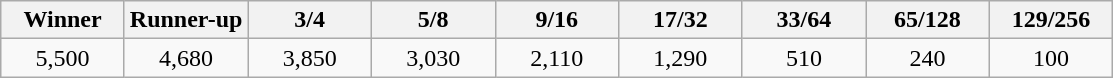<table class="wikitable" style="text-align:center">
<tr>
<th width="75">Winner</th>
<th width="75">Runner-up</th>
<th width="75">3/4</th>
<th width="75">5/8</th>
<th width="75">9/16</th>
<th width="75">17/32</th>
<th width="75">33/64</th>
<th width="75">65/128</th>
<th width="75">129/256</th>
</tr>
<tr>
<td>5,500</td>
<td>4,680</td>
<td>3,850</td>
<td>3,030</td>
<td>2,110</td>
<td>1,290</td>
<td>510</td>
<td>240</td>
<td>100</td>
</tr>
</table>
